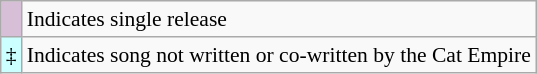<table class="wikitable sortable" style="font-size:90%;">
<tr>
<td style="background-color:#D8BFD8"></td>
<td>Indicates single release</td>
</tr>
<tr>
<td style="background-color:#CCFFFF">‡</td>
<td>Indicates song not written or co-written by the Cat Empire</td>
</tr>
</table>
